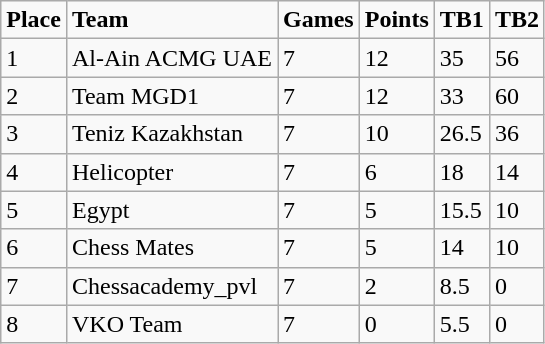<table class="wikitable">
<tr>
<td><strong>Place</strong></td>
<td><strong>Team</strong></td>
<td><strong>Games</strong></td>
<td><strong>Points</strong></td>
<td><strong>TB1</strong></td>
<td><strong>TB2</strong></td>
</tr>
<tr>
<td>1</td>
<td>Al-Ain ACMG UAE</td>
<td>7</td>
<td>12</td>
<td>35</td>
<td>56</td>
</tr>
<tr>
<td>2</td>
<td>Team MGD1</td>
<td>7</td>
<td>12</td>
<td>33</td>
<td>60</td>
</tr>
<tr>
<td>3</td>
<td>Teniz Kazakhstan</td>
<td>7</td>
<td>10</td>
<td>26.5</td>
<td>36</td>
</tr>
<tr>
<td>4</td>
<td>Helicopter</td>
<td>7</td>
<td>6</td>
<td>18</td>
<td>14</td>
</tr>
<tr>
<td>5</td>
<td>Egypt</td>
<td>7</td>
<td>5</td>
<td>15.5</td>
<td>10</td>
</tr>
<tr>
<td>6</td>
<td>Chess Mates</td>
<td>7</td>
<td>5</td>
<td>14</td>
<td>10</td>
</tr>
<tr>
<td>7</td>
<td>Chessacademy_pvl</td>
<td>7</td>
<td>2</td>
<td>8.5</td>
<td>0</td>
</tr>
<tr>
<td>8</td>
<td>VKO Team</td>
<td>7</td>
<td>0</td>
<td>5.5</td>
<td>0</td>
</tr>
</table>
